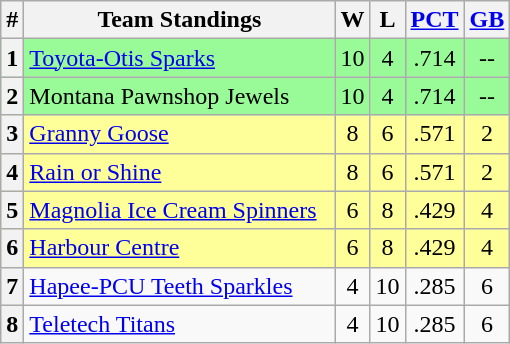<table class="wikitable">
<tr>
<th>#</th>
<th width=200>Team Standings</th>
<th>W</th>
<th>L</th>
<th><a href='#'>PCT</a></th>
<th><a href='#'>GB</a></th>
</tr>
<tr align=center bgcolor="#98fb98">
<th>1</th>
<td align=left><a href='#'>Toyota-Otis Sparks</a></td>
<td>10</td>
<td>4</td>
<td>.714</td>
<td>--</td>
</tr>
<tr align=center bgcolor="#98fb98">
<th>2</th>
<td align=left>Montana Pawnshop Jewels</td>
<td>10</td>
<td>4</td>
<td>.714</td>
<td>--</td>
</tr>
<tr align=center bgcolor="#FFFF99">
<th>3</th>
<td align=left><a href='#'>Granny Goose</a></td>
<td>8</td>
<td>6</td>
<td>.571</td>
<td>2</td>
</tr>
<tr align=center bgcolor="#FFFF99">
<th>4</th>
<td align=left><a href='#'>Rain or Shine</a></td>
<td>8</td>
<td>6</td>
<td>.571</td>
<td>2</td>
</tr>
<tr align=center bgcolor="#FFFF99">
<th>5</th>
<td align=left><a href='#'>Magnolia Ice Cream Spinners</a></td>
<td>6</td>
<td>8</td>
<td>.429</td>
<td>4</td>
</tr>
<tr align=center bgcolor="#FFFF99">
<th>6</th>
<td align=left><a href='#'>Harbour Centre</a></td>
<td>6</td>
<td>8</td>
<td>.429</td>
<td>4</td>
</tr>
<tr align=center bgcolor=>
<th>7</th>
<td align=left><a href='#'>Hapee-PCU Teeth Sparkles</a></td>
<td>4</td>
<td>10</td>
<td>.285</td>
<td>6</td>
</tr>
<tr align=center bgcolor=>
<th>8</th>
<td align=left><a href='#'>Teletech Titans</a></td>
<td>4</td>
<td>10</td>
<td>.285</td>
<td>6</td>
</tr>
</table>
